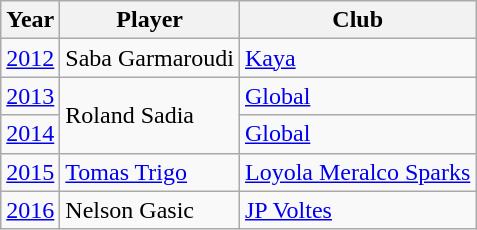<table class="wikitable">
<tr>
<th>Year</th>
<th>Player</th>
<th>Club</th>
</tr>
<tr>
<td><a href='#'>2012</a></td>
<td> Saba Garmaroudi</td>
<td><a href='#'>Kaya</a></td>
</tr>
<tr>
<td><a href='#'>2013</a></td>
<td rowspan=2> Roland Sadia</td>
<td><a href='#'>Global</a></td>
</tr>
<tr>
<td><a href='#'>2014</a></td>
<td><a href='#'>Global</a></td>
</tr>
<tr>
<td><a href='#'>2015</a></td>
<td> <a href='#'>Tomas Trigo</a></td>
<td><a href='#'>Loyola Meralco Sparks</a></td>
</tr>
<tr>
<td><a href='#'>2016</a></td>
<td> Nelson Gasic</td>
<td><a href='#'>JP Voltes</a></td>
</tr>
</table>
